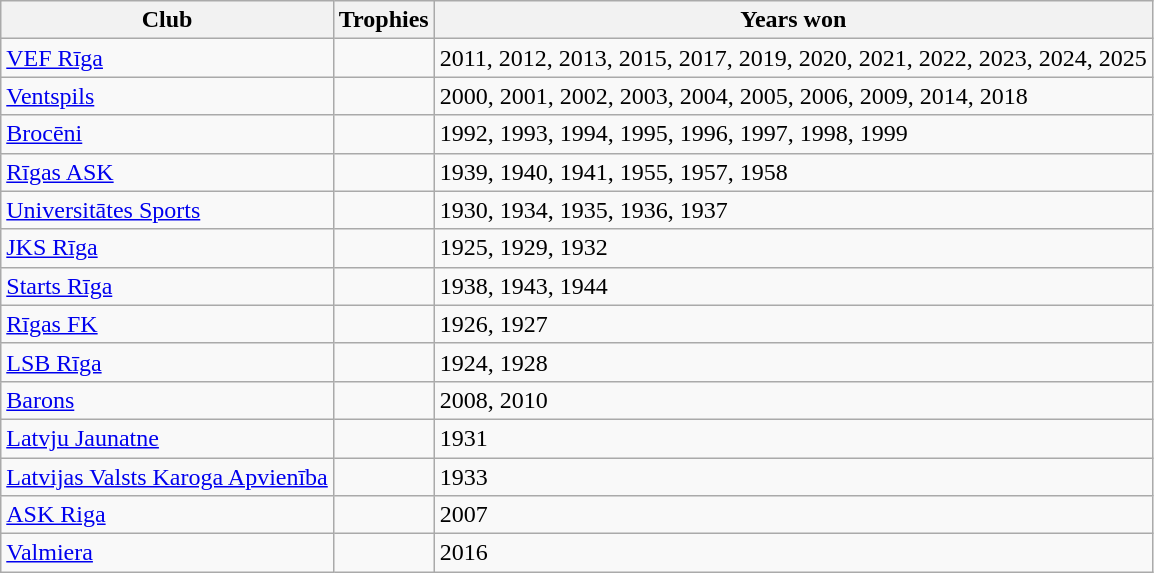<table class="wikitable">
<tr>
<th>Club</th>
<th>Trophies</th>
<th>Years won</th>
</tr>
<tr>
<td><a href='#'>VEF Rīga</a></td>
<td></td>
<td>2011, 2012, 2013, 2015, 2017, 2019, 2020, 2021, 2022, 2023, 2024, 2025</td>
</tr>
<tr>
<td><a href='#'>Ventspils</a></td>
<td></td>
<td>2000, 2001, 2002, 2003, 2004, 2005, 2006, 2009, 2014, 2018</td>
</tr>
<tr>
<td><a href='#'>Brocēni</a></td>
<td></td>
<td>1992, 1993, 1994, 1995, 1996, 1997, 1998, 1999</td>
</tr>
<tr>
<td><a href='#'>Rīgas ASK</a></td>
<td></td>
<td>1939, 1940, 1941, 1955, 1957, 1958</td>
</tr>
<tr>
<td><a href='#'>Universitātes Sports</a></td>
<td></td>
<td>1930, 1934, 1935, 1936, 1937</td>
</tr>
<tr>
<td><a href='#'>JKS Rīga</a></td>
<td></td>
<td>1925, 1929, 1932</td>
</tr>
<tr>
<td><a href='#'>Starts Rīga</a></td>
<td></td>
<td>1938, 1943, 1944</td>
</tr>
<tr>
<td><a href='#'>Rīgas FK</a></td>
<td></td>
<td>1926, 1927</td>
</tr>
<tr>
<td><a href='#'>LSB Rīga</a></td>
<td></td>
<td>1924, 1928</td>
</tr>
<tr>
<td><a href='#'>Barons</a></td>
<td></td>
<td>2008, 2010</td>
</tr>
<tr>
<td><a href='#'>Latvju Jaunatne</a></td>
<td></td>
<td>1931</td>
</tr>
<tr>
<td><a href='#'>Latvijas Valsts Karoga Apvienība</a></td>
<td></td>
<td>1933</td>
</tr>
<tr>
<td><a href='#'>ASK Riga</a></td>
<td></td>
<td>2007</td>
</tr>
<tr>
<td><a href='#'>Valmiera</a></td>
<td></td>
<td>2016</td>
</tr>
</table>
